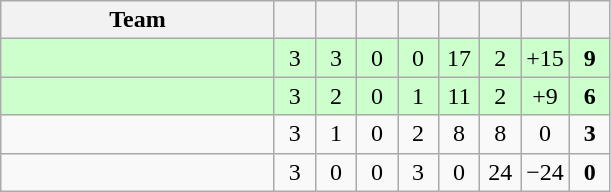<table class="wikitable" style="text-align: center;">
<tr>
<th width="175">Team</th>
<th width="20"></th>
<th width="20"></th>
<th width="20"></th>
<th width="20"></th>
<th width="20"></th>
<th width="20"></th>
<th width="20"></th>
<th width="20"></th>
</tr>
<tr bgcolor="#ccffcc">
<td align=left></td>
<td>3</td>
<td>3</td>
<td>0</td>
<td>0</td>
<td>17</td>
<td>2</td>
<td>+15</td>
<td><strong>9</strong></td>
</tr>
<tr bgcolor="#ccffcc">
<td align=left></td>
<td>3</td>
<td>2</td>
<td>0</td>
<td>1</td>
<td>11</td>
<td>2</td>
<td>+9</td>
<td><strong>6</strong></td>
</tr>
<tr bgcolor=>
<td align=left><em></em></td>
<td>3</td>
<td>1</td>
<td>0</td>
<td>2</td>
<td>8</td>
<td>8</td>
<td>0</td>
<td><strong>3</strong></td>
</tr>
<tr bgcolor=>
<td align=left></td>
<td>3</td>
<td>0</td>
<td>0</td>
<td>3</td>
<td>0</td>
<td>24</td>
<td>−24</td>
<td><strong>0</strong></td>
</tr>
</table>
